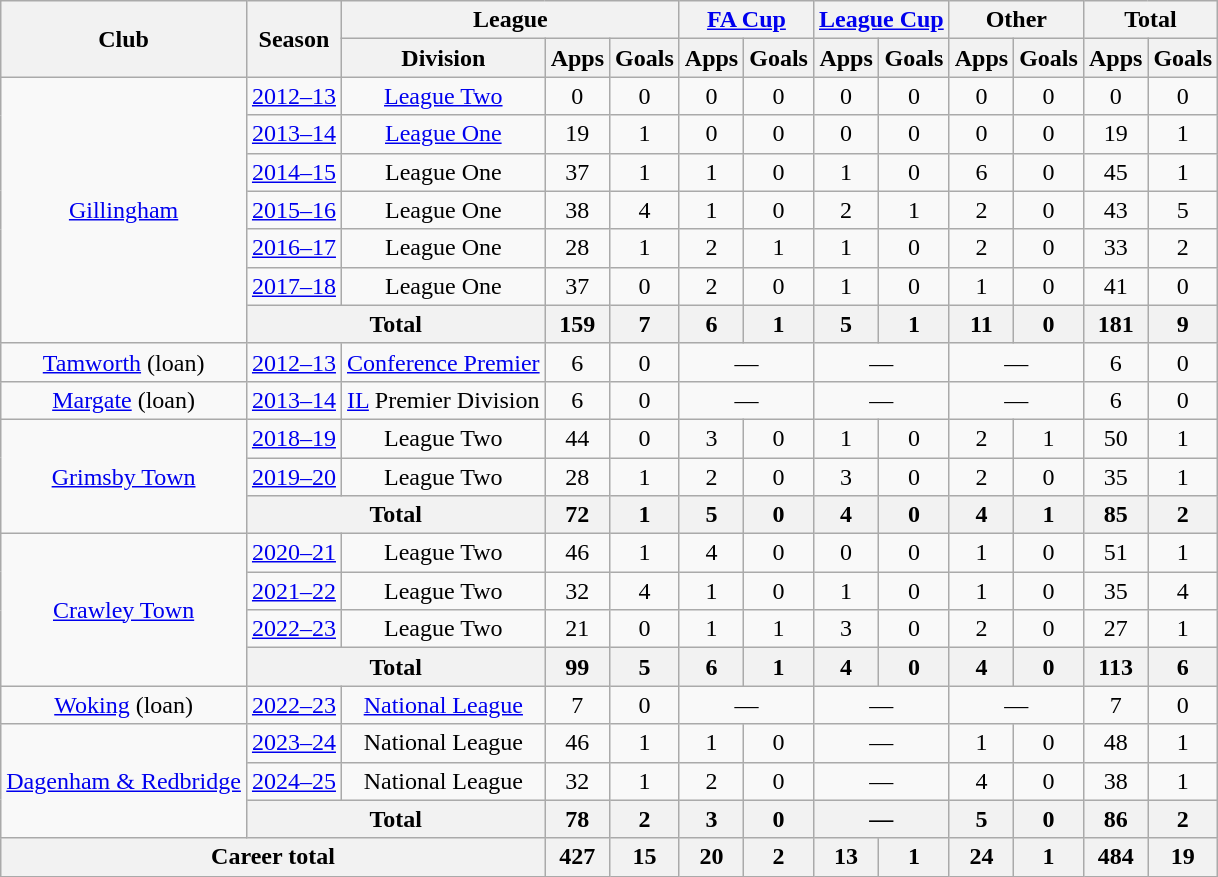<table class="wikitable" style="text-align:center">
<tr>
<th rowspan="2">Club</th>
<th rowspan="2">Season</th>
<th colspan="3">League</th>
<th colspan="2"><a href='#'>FA Cup</a></th>
<th colspan="2"><a href='#'>League Cup</a></th>
<th colspan="2">Other</th>
<th colspan="2">Total</th>
</tr>
<tr>
<th>Division</th>
<th>Apps</th>
<th>Goals</th>
<th>Apps</th>
<th>Goals</th>
<th>Apps</th>
<th>Goals</th>
<th>Apps</th>
<th>Goals</th>
<th>Apps</th>
<th>Goals</th>
</tr>
<tr>
<td rowspan="7"><a href='#'>Gillingham</a></td>
<td><a href='#'>2012–13</a></td>
<td><a href='#'>League Two</a></td>
<td>0</td>
<td>0</td>
<td>0</td>
<td>0</td>
<td>0</td>
<td>0</td>
<td>0</td>
<td>0</td>
<td>0</td>
<td>0</td>
</tr>
<tr>
<td><a href='#'>2013–14</a></td>
<td><a href='#'>League One</a></td>
<td>19</td>
<td>1</td>
<td>0</td>
<td>0</td>
<td>0</td>
<td>0</td>
<td>0</td>
<td>0</td>
<td>19</td>
<td>1</td>
</tr>
<tr>
<td><a href='#'>2014–15</a></td>
<td>League One</td>
<td>37</td>
<td>1</td>
<td>1</td>
<td>0</td>
<td>1</td>
<td>0</td>
<td>6</td>
<td>0</td>
<td>45</td>
<td>1</td>
</tr>
<tr>
<td><a href='#'>2015–16</a></td>
<td>League One</td>
<td>38</td>
<td>4</td>
<td>1</td>
<td>0</td>
<td>2</td>
<td>1</td>
<td>2</td>
<td>0</td>
<td>43</td>
<td>5</td>
</tr>
<tr>
<td><a href='#'>2016–17</a></td>
<td>League One</td>
<td>28</td>
<td>1</td>
<td>2</td>
<td>1</td>
<td>1</td>
<td>0</td>
<td>2</td>
<td>0</td>
<td>33</td>
<td>2</td>
</tr>
<tr>
<td><a href='#'>2017–18</a></td>
<td>League One</td>
<td>37</td>
<td>0</td>
<td>2</td>
<td>0</td>
<td>1</td>
<td>0</td>
<td>1</td>
<td>0</td>
<td>41</td>
<td>0</td>
</tr>
<tr>
<th colspan="2">Total</th>
<th>159</th>
<th>7</th>
<th>6</th>
<th>1</th>
<th>5</th>
<th>1</th>
<th>11</th>
<th>0</th>
<th>181</th>
<th>9</th>
</tr>
<tr>
<td><a href='#'>Tamworth</a> (loan)</td>
<td><a href='#'>2012–13</a></td>
<td><a href='#'>Conference Premier</a></td>
<td>6</td>
<td>0</td>
<td colspan="2">—</td>
<td colspan="2">—</td>
<td colspan="2">—</td>
<td>6</td>
<td>0</td>
</tr>
<tr>
<td><a href='#'>Margate</a> (loan)</td>
<td><a href='#'>2013–14</a></td>
<td><a href='#'>IL</a> Premier Division</td>
<td>6</td>
<td>0</td>
<td colspan="2">—</td>
<td colspan="2">—</td>
<td colspan="2">—</td>
<td>6</td>
<td>0</td>
</tr>
<tr>
<td rowspan="3"><a href='#'>Grimsby Town</a></td>
<td><a href='#'>2018–19</a></td>
<td>League Two</td>
<td>44</td>
<td>0</td>
<td>3</td>
<td>0</td>
<td>1</td>
<td>0</td>
<td>2</td>
<td>1</td>
<td>50</td>
<td>1</td>
</tr>
<tr>
<td><a href='#'>2019–20</a></td>
<td>League Two</td>
<td>28</td>
<td>1</td>
<td>2</td>
<td>0</td>
<td>3</td>
<td>0</td>
<td>2</td>
<td>0</td>
<td>35</td>
<td>1</td>
</tr>
<tr>
<th colspan="2">Total</th>
<th>72</th>
<th>1</th>
<th>5</th>
<th>0</th>
<th>4</th>
<th>0</th>
<th>4</th>
<th>1</th>
<th>85</th>
<th>2</th>
</tr>
<tr>
<td rowspan="4"><a href='#'>Crawley Town</a></td>
<td><a href='#'>2020–21</a></td>
<td>League Two</td>
<td>46</td>
<td>1</td>
<td>4</td>
<td>0</td>
<td>0</td>
<td>0</td>
<td>1</td>
<td>0</td>
<td>51</td>
<td>1</td>
</tr>
<tr>
<td><a href='#'>2021–22</a></td>
<td>League Two</td>
<td>32</td>
<td>4</td>
<td>1</td>
<td>0</td>
<td>1</td>
<td>0</td>
<td>1</td>
<td>0</td>
<td>35</td>
<td>4</td>
</tr>
<tr>
<td><a href='#'>2022–23</a></td>
<td>League Two</td>
<td>21</td>
<td>0</td>
<td>1</td>
<td>1</td>
<td>3</td>
<td>0</td>
<td>2</td>
<td>0</td>
<td>27</td>
<td>1</td>
</tr>
<tr>
<th colspan="2">Total</th>
<th>99</th>
<th>5</th>
<th>6</th>
<th>1</th>
<th>4</th>
<th>0</th>
<th>4</th>
<th>0</th>
<th>113</th>
<th>6</th>
</tr>
<tr>
<td><a href='#'>Woking</a> (loan)</td>
<td><a href='#'>2022–23</a></td>
<td><a href='#'>National League</a></td>
<td>7</td>
<td>0</td>
<td colspan="2">—</td>
<td colspan="2">—</td>
<td colspan="2">—</td>
<td>7</td>
<td>0</td>
</tr>
<tr>
<td rowspan="3"><a href='#'>Dagenham & Redbridge</a></td>
<td><a href='#'>2023–24</a></td>
<td>National League</td>
<td>46</td>
<td>1</td>
<td>1</td>
<td>0</td>
<td colspan="2">—</td>
<td>1</td>
<td>0</td>
<td>48</td>
<td>1</td>
</tr>
<tr>
<td><a href='#'>2024–25</a></td>
<td>National League</td>
<td>32</td>
<td>1</td>
<td>2</td>
<td>0</td>
<td colspan="2">—</td>
<td>4</td>
<td>0</td>
<td>38</td>
<td>1</td>
</tr>
<tr>
<th colspan="2">Total</th>
<th>78</th>
<th>2</th>
<th>3</th>
<th>0</th>
<th colspan="2">—</th>
<th>5</th>
<th>0</th>
<th>86</th>
<th>2</th>
</tr>
<tr>
<th colspan="3">Career total</th>
<th>427</th>
<th>15</th>
<th>20</th>
<th>2</th>
<th>13</th>
<th>1</th>
<th>24</th>
<th>1</th>
<th>484</th>
<th>19</th>
</tr>
</table>
